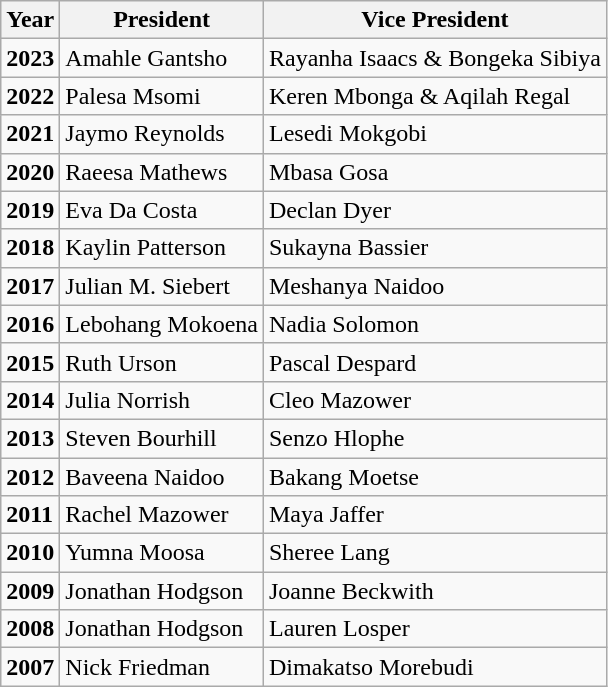<table class="wikitable">
<tr>
<th>Year</th>
<th>President</th>
<th>Vice President</th>
</tr>
<tr>
<td><strong>2023</strong></td>
<td>Amahle Gantsho</td>
<td>Rayanha Isaacs & Bongeka Sibiya</td>
</tr>
<tr>
<td><strong>2022</strong></td>
<td>Palesa Msomi</td>
<td>Keren Mbonga & Aqilah Regal</td>
</tr>
<tr>
<td><strong>2021</strong></td>
<td>Jaymo Reynolds</td>
<td>Lesedi Mokgobi</td>
</tr>
<tr>
<td><strong>2020</strong></td>
<td>Raeesa Mathews</td>
<td>Mbasa Gosa</td>
</tr>
<tr>
<td><strong>2019</strong></td>
<td>Eva Da Costa</td>
<td>Declan Dyer</td>
</tr>
<tr>
<td><strong>2018</strong></td>
<td>Kaylin Patterson</td>
<td>Sukayna Bassier</td>
</tr>
<tr>
<td><strong>2017</strong></td>
<td>Julian M. Siebert</td>
<td>Meshanya Naidoo</td>
</tr>
<tr>
<td><strong>2016</strong></td>
<td>Lebohang Mokoena</td>
<td>Nadia Solomon</td>
</tr>
<tr>
<td><strong>2015</strong></td>
<td>Ruth Urson</td>
<td>Pascal Despard</td>
</tr>
<tr>
<td><strong>2014</strong></td>
<td>Julia Norrish</td>
<td>Cleo Mazower</td>
</tr>
<tr>
<td><strong>2013</strong></td>
<td>Steven Bourhill</td>
<td>Senzo Hlophe</td>
</tr>
<tr>
<td><strong>2012</strong></td>
<td>Baveena Naidoo</td>
<td>Bakang Moetse</td>
</tr>
<tr>
<td><strong>2011</strong></td>
<td>Rachel Mazower</td>
<td>Maya Jaffer</td>
</tr>
<tr>
<td><strong>2010</strong></td>
<td>Yumna Moosa</td>
<td>Sheree Lang</td>
</tr>
<tr>
<td><strong>2009</strong></td>
<td>Jonathan Hodgson</td>
<td>Joanne Beckwith</td>
</tr>
<tr>
<td><strong>2008</strong></td>
<td>Jonathan Hodgson</td>
<td>Lauren Losper</td>
</tr>
<tr>
<td><strong>2007</strong></td>
<td>Nick Friedman</td>
<td>Dimakatso Morebudi</td>
</tr>
</table>
